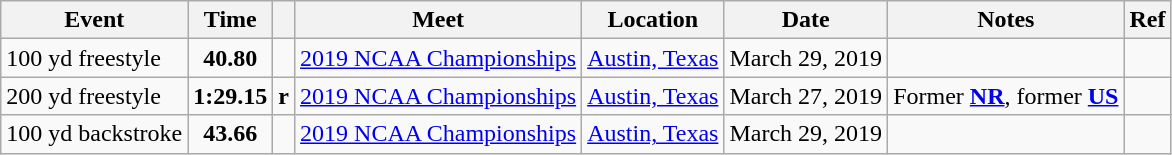<table class="wikitable">
<tr>
<th>Event</th>
<th>Time</th>
<th></th>
<th>Meet</th>
<th>Location</th>
<th>Date</th>
<th>Notes</th>
<th>Ref</th>
</tr>
<tr>
<td>100 yd freestyle</td>
<td style="text-align:center;"><strong>40.80</strong></td>
<td></td>
<td><a href='#'>2019 NCAA Championships</a></td>
<td><a href='#'>Austin, Texas</a></td>
<td>March 29, 2019</td>
<td></td>
<td style="text-align:center;"></td>
</tr>
<tr>
<td>200 yd freestyle</td>
<td style="text-align:center;"><strong>1:29.15</strong></td>
<td><strong>r</strong></td>
<td><a href='#'>2019 NCAA Championships</a></td>
<td><a href='#'>Austin, Texas</a></td>
<td>March 27, 2019</td>
<td>Former <strong><a href='#'>NR</a></strong>, former <strong><a href='#'>US</a></strong></td>
<td style="text-align:center;"></td>
</tr>
<tr>
<td>100 yd backstroke</td>
<td style="text-align:center;"><strong>43.66</strong></td>
<td></td>
<td><a href='#'>2019 NCAA Championships</a></td>
<td><a href='#'>Austin, Texas</a></td>
<td>March 29, 2019</td>
<td></td>
<td style="text-align:center;"></td>
</tr>
</table>
